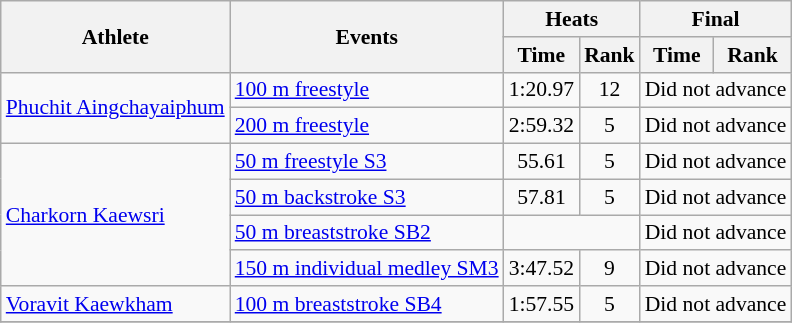<table class=wikitable style="font-size:90%">
<tr>
<th rowspan="2">Athlete</th>
<th rowspan="2">Events</th>
<th colspan="2">Heats</th>
<th colspan="2">Final</th>
</tr>
<tr>
<th>Time</th>
<th>Rank</th>
<th>Time</th>
<th>Rank</th>
</tr>
<tr align=center>
<td align=left rowspan="2"><a href='#'>Phuchit Aingchayaiphum</a></td>
<td align=left><a href='#'>100 m freestyle</a></td>
<td>1:20.97</td>
<td>12</td>
<td colspan=2>Did not advance</td>
</tr>
<tr align=center>
<td align=left><a href='#'>200 m freestyle</a></td>
<td>2:59.32</td>
<td>5</td>
<td colspan=2>Did not advance</td>
</tr>
<tr align=center>
<td align=left rowspan="4"><a href='#'>Charkorn Kaewsri</a></td>
<td align=left><a href='#'>50 m freestyle S3</a></td>
<td>55.61</td>
<td>5</td>
<td colspan="2">Did not advance</td>
</tr>
<tr align=center>
<td align=left><a href='#'>50 m backstroke S3</a></td>
<td>57.81</td>
<td>5</td>
<td colspan="2">Did not advance</td>
</tr>
<tr align=center>
<td align=left><a href='#'>50 m breaststroke SB2</a></td>
<td colspan=2></td>
<td colspan="2">Did not advance</td>
</tr>
<tr align=center>
<td align=left><a href='#'>150 m individual medley SM3</a></td>
<td>3:47.52</td>
<td>9</td>
<td colspan=2>Did not advance</td>
</tr>
<tr align=center>
<td align=left><a href='#'>Voravit Kaewkham</a></td>
<td align=left><a href='#'>100 m breaststroke SB4</a></td>
<td>1:57.55</td>
<td>5</td>
<td colspan="2">Did not advance</td>
</tr>
<tr align=center>
</tr>
</table>
